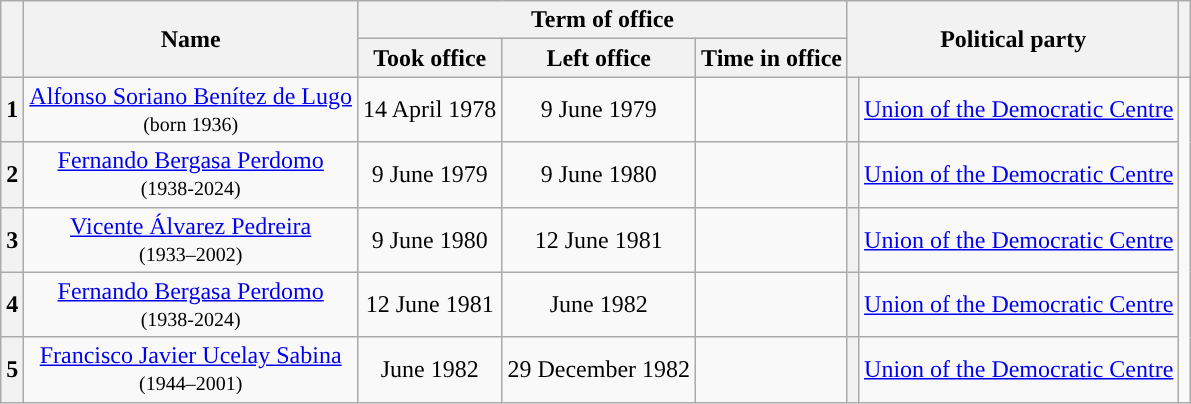<table class="wikitable" style="text-align:center">
<tr>
<th rowspan=2></th>
<th rowspan=2>Name<br></th>
<th colspan=3>Term of office</th>
<th colspan=2 rowspan=2>Political party</th>
<th rowspan=2></th>
</tr>
<tr>
<th>Took office</th>
<th>Left office</th>
<th>Time in office</th>
</tr>
<tr>
<th>1</th>
<td><a href='#'>Alfonso Soriano Benítez de Lugo</a><br><small>(born 1936)</small></td>
<td>14 April 1978</td>
<td>9 June 1979</td>
<td></td>
<th style="background:"></th>
<td><a href='#'>Union of the Democratic Centre</a></td>
</tr>
<tr>
<th>2</th>
<td><a href='#'>Fernando Bergasa Perdomo</a><br><small>(1938-2024)</small></td>
<td>9 June 1979</td>
<td>9 June 1980</td>
<td></td>
<th style="background:"></th>
<td><a href='#'>Union of the Democratic Centre</a></td>
</tr>
<tr>
<th>3</th>
<td><a href='#'>Vicente Álvarez Pedreira</a><br><small>(1933–2002)</small></td>
<td>9 June 1980</td>
<td>12 June 1981</td>
<td></td>
<th style="background:"></th>
<td><a href='#'>Union of the Democratic Centre</a></td>
</tr>
<tr>
<th>4</th>
<td><a href='#'>Fernando Bergasa Perdomo</a><br><small>(1938-2024)</small></td>
<td>12 June 1981</td>
<td>June 1982</td>
<td></td>
<th style="background:"></th>
<td><a href='#'>Union of the Democratic Centre</a></td>
</tr>
<tr>
<th>5</th>
<td><a href='#'>Francisco Javier Ucelay Sabina</a><br><small>(1944–2001)</small></td>
<td>June 1982</td>
<td>29 December 1982</td>
<td></td>
<th style="background:"></th>
<td><a href='#'>Union of the Democratic Centre</a></td>
</tr>
</table>
